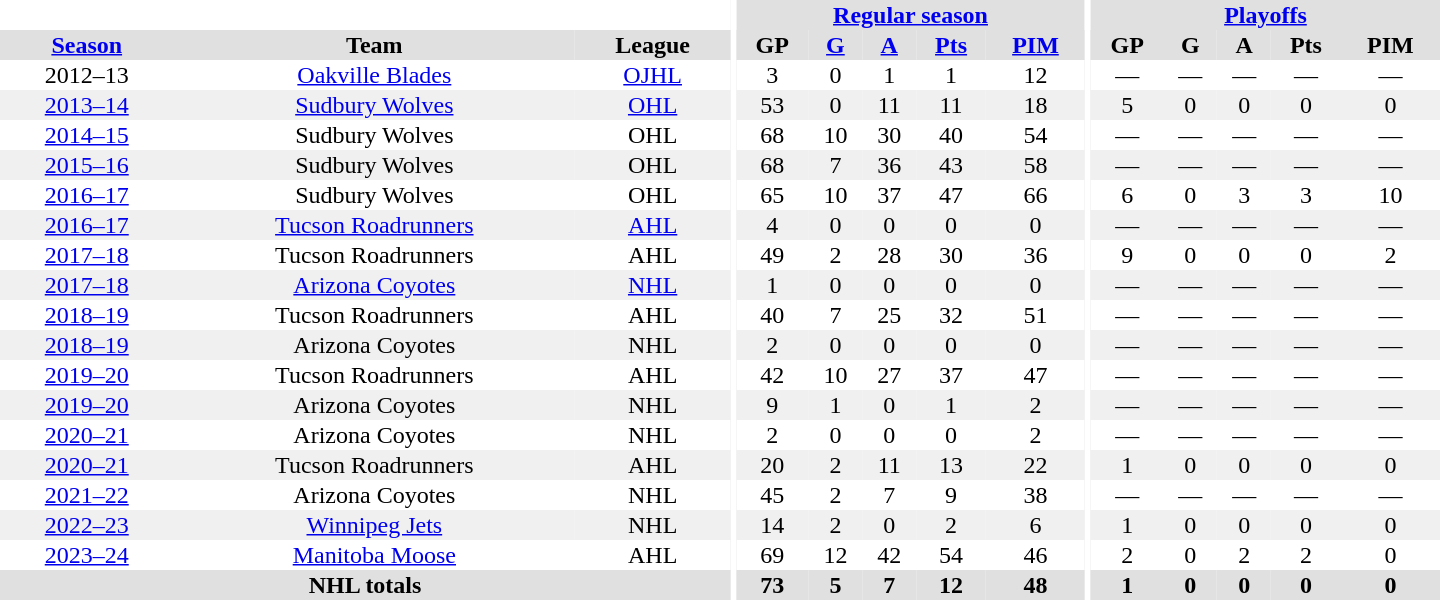<table border="0" cellpadding="1" cellspacing="0" style="text-align:center; width:60em">
<tr bgcolor="#e0e0e0">
<th colspan="3" bgcolor="#ffffff"></th>
<th rowspan="99" bgcolor="#ffffff"></th>
<th colspan="5"><a href='#'>Regular season</a></th>
<th rowspan="99" bgcolor="#ffffff"></th>
<th colspan="5"><a href='#'>Playoffs</a></th>
</tr>
<tr bgcolor="#e0e0e0">
<th><a href='#'>Season</a></th>
<th>Team</th>
<th>League</th>
<th>GP</th>
<th><a href='#'>G</a></th>
<th><a href='#'>A</a></th>
<th><a href='#'>Pts</a></th>
<th><a href='#'>PIM</a></th>
<th>GP</th>
<th>G</th>
<th>A</th>
<th>Pts</th>
<th>PIM</th>
</tr>
<tr>
<td>2012–13</td>
<td><a href='#'>Oakville Blades</a></td>
<td><a href='#'>OJHL</a></td>
<td>3</td>
<td>0</td>
<td>1</td>
<td>1</td>
<td>12</td>
<td>—</td>
<td>—</td>
<td>—</td>
<td>—</td>
<td>—</td>
</tr>
<tr bgcolor=f0f0f0>
<td><a href='#'>2013–14</a></td>
<td><a href='#'>Sudbury Wolves</a></td>
<td><a href='#'>OHL</a></td>
<td>53</td>
<td>0</td>
<td>11</td>
<td>11</td>
<td>18</td>
<td>5</td>
<td>0</td>
<td>0</td>
<td>0</td>
<td>0</td>
</tr>
<tr>
<td><a href='#'>2014–15</a></td>
<td>Sudbury Wolves</td>
<td>OHL</td>
<td>68</td>
<td>10</td>
<td>30</td>
<td>40</td>
<td>54</td>
<td>—</td>
<td>—</td>
<td>—</td>
<td>—</td>
<td>—</td>
</tr>
<tr bgcolor=f0f0f0>
<td><a href='#'>2015–16</a></td>
<td>Sudbury Wolves</td>
<td>OHL</td>
<td>68</td>
<td>7</td>
<td>36</td>
<td>43</td>
<td>58</td>
<td>—</td>
<td>—</td>
<td>—</td>
<td>—</td>
<td>—</td>
</tr>
<tr>
<td><a href='#'>2016–17</a></td>
<td>Sudbury Wolves</td>
<td>OHL</td>
<td>65</td>
<td>10</td>
<td>37</td>
<td>47</td>
<td>66</td>
<td>6</td>
<td>0</td>
<td>3</td>
<td>3</td>
<td>10</td>
</tr>
<tr bgcolor=f0f0f0>
<td><a href='#'>2016–17</a></td>
<td><a href='#'>Tucson Roadrunners</a></td>
<td><a href='#'>AHL</a></td>
<td>4</td>
<td>0</td>
<td>0</td>
<td>0</td>
<td>0</td>
<td>—</td>
<td>—</td>
<td>—</td>
<td>—</td>
<td>—</td>
</tr>
<tr>
<td><a href='#'>2017–18</a></td>
<td>Tucson Roadrunners</td>
<td>AHL</td>
<td>49</td>
<td>2</td>
<td>28</td>
<td>30</td>
<td>36</td>
<td>9</td>
<td>0</td>
<td>0</td>
<td>0</td>
<td>2</td>
</tr>
<tr bgcolor=f0f0f0>
<td><a href='#'>2017–18</a></td>
<td><a href='#'>Arizona Coyotes</a></td>
<td><a href='#'>NHL</a></td>
<td>1</td>
<td>0</td>
<td>0</td>
<td>0</td>
<td>0</td>
<td>—</td>
<td>—</td>
<td>—</td>
<td>—</td>
<td>—</td>
</tr>
<tr>
<td><a href='#'>2018–19</a></td>
<td>Tucson Roadrunners</td>
<td>AHL</td>
<td>40</td>
<td>7</td>
<td>25</td>
<td>32</td>
<td>51</td>
<td>—</td>
<td>—</td>
<td>—</td>
<td>—</td>
<td>—</td>
</tr>
<tr bgcolor=f0f0f0>
<td><a href='#'>2018–19</a></td>
<td>Arizona Coyotes</td>
<td>NHL</td>
<td>2</td>
<td>0</td>
<td>0</td>
<td>0</td>
<td>0</td>
<td>—</td>
<td>—</td>
<td>—</td>
<td>—</td>
<td>—</td>
</tr>
<tr>
<td><a href='#'>2019–20</a></td>
<td>Tucson Roadrunners</td>
<td>AHL</td>
<td>42</td>
<td>10</td>
<td>27</td>
<td>37</td>
<td>47</td>
<td>—</td>
<td>—</td>
<td>—</td>
<td>—</td>
<td>—</td>
</tr>
<tr bgcolor=f0f0f0>
<td><a href='#'>2019–20</a></td>
<td>Arizona Coyotes</td>
<td>NHL</td>
<td>9</td>
<td>1</td>
<td>0</td>
<td>1</td>
<td>2</td>
<td>—</td>
<td>—</td>
<td>—</td>
<td>—</td>
<td>—</td>
</tr>
<tr>
<td><a href='#'>2020–21</a></td>
<td>Arizona Coyotes</td>
<td>NHL</td>
<td>2</td>
<td>0</td>
<td>0</td>
<td>0</td>
<td>2</td>
<td>—</td>
<td>—</td>
<td>—</td>
<td>—</td>
<td>—</td>
</tr>
<tr bgcolor=f0f0f0>
<td><a href='#'>2020–21</a></td>
<td>Tucson Roadrunners</td>
<td>AHL</td>
<td>20</td>
<td>2</td>
<td>11</td>
<td>13</td>
<td>22</td>
<td>1</td>
<td>0</td>
<td>0</td>
<td>0</td>
<td>0</td>
</tr>
<tr>
<td><a href='#'>2021–22</a></td>
<td>Arizona Coyotes</td>
<td>NHL</td>
<td>45</td>
<td>2</td>
<td>7</td>
<td>9</td>
<td>38</td>
<td>—</td>
<td>—</td>
<td>—</td>
<td>—</td>
<td>—</td>
</tr>
<tr bgcolor=f0f0f0>
<td><a href='#'>2022–23</a></td>
<td><a href='#'>Winnipeg Jets</a></td>
<td>NHL</td>
<td>14</td>
<td>2</td>
<td>0</td>
<td>2</td>
<td>6</td>
<td>1</td>
<td>0</td>
<td>0</td>
<td>0</td>
<td>0</td>
</tr>
<tr>
<td><a href='#'>2023–24</a></td>
<td><a href='#'>Manitoba Moose</a></td>
<td>AHL</td>
<td>69</td>
<td>12</td>
<td>42</td>
<td>54</td>
<td>46</td>
<td>2</td>
<td>0</td>
<td>2</td>
<td>2</td>
<td>0</td>
</tr>
<tr bgcolor="#e0e0e0">
<th colspan="3">NHL totals</th>
<th>73</th>
<th>5</th>
<th>7</th>
<th>12</th>
<th>48</th>
<th>1</th>
<th>0</th>
<th>0</th>
<th>0</th>
<th>0</th>
</tr>
</table>
